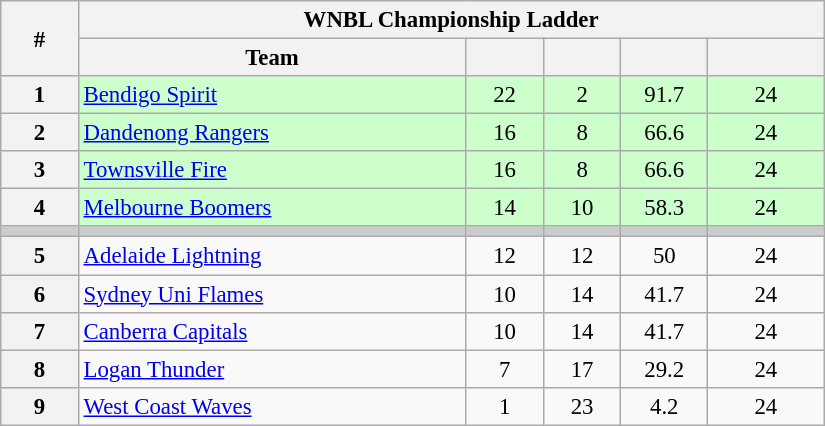<table class="wikitable" width="43.5%" style="font-size:95%; text-align:center">
<tr>
<th width="5%" rowspan=2>#</th>
<th colspan="6" align="center">WNBL Championship Ladder</th>
</tr>
<tr>
<th width="25%">Team</th>
<th width="5%"></th>
<th width="5%"></th>
<th width="5%"></th>
<th width="7.5%"></th>
</tr>
<tr style="background-color:#CCFFCC">
<th>1</th>
<td style="text-align:left;"><a href='#'>Bendigo Spirit</a></td>
<td>22</td>
<td>2</td>
<td>91.7</td>
<td>24</td>
</tr>
<tr style="background-color:#CCFFCC">
<th>2</th>
<td style="text-align:left;"><a href='#'>Dandenong Rangers</a></td>
<td>16</td>
<td>8</td>
<td>66.6</td>
<td>24</td>
</tr>
<tr style="background-color:#CCFFCC">
<th>3</th>
<td style="text-align:left;"><a href='#'>Townsville Fire</a></td>
<td>16</td>
<td>8</td>
<td>66.6</td>
<td>24</td>
</tr>
<tr style="background-color:#CCFFCC">
<th>4</th>
<td style="text-align:left;"><a href='#'>Melbourne Boomers</a></td>
<td>14</td>
<td>10</td>
<td>58.3</td>
<td>24</td>
</tr>
<tr style="background-color:#cccccc;">
<td></td>
<td></td>
<td></td>
<td></td>
<td></td>
<td></td>
</tr>
<tr>
<th>5</th>
<td style="text-align:left;"><a href='#'>Adelaide Lightning</a></td>
<td>12</td>
<td>12</td>
<td>50</td>
<td>24</td>
</tr>
<tr>
<th>6</th>
<td style="text-align:left;"><a href='#'>Sydney Uni Flames</a></td>
<td>10</td>
<td>14</td>
<td>41.7</td>
<td>24</td>
</tr>
<tr>
<th>7</th>
<td style="text-align:left;"><a href='#'>Canberra Capitals</a></td>
<td>10</td>
<td>14</td>
<td>41.7</td>
<td>24</td>
</tr>
<tr>
<th>8</th>
<td style="text-align:left;"><a href='#'>Logan Thunder</a></td>
<td>7</td>
<td>17</td>
<td>29.2</td>
<td>24</td>
</tr>
<tr>
<th>9</th>
<td style="text-align:left;"><a href='#'>West Coast Waves</a></td>
<td>1</td>
<td>23</td>
<td>4.2</td>
<td>24</td>
</tr>
</table>
